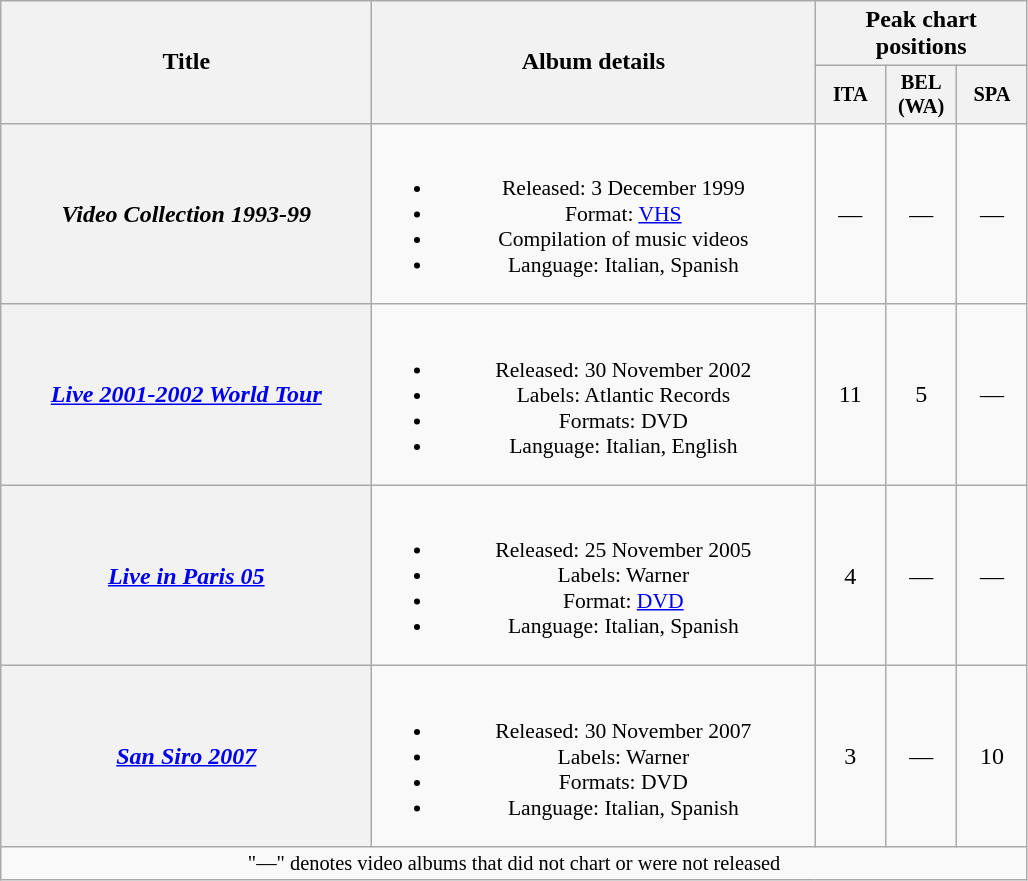<table class="wikitable plainrowheaders" style="text-align:center;" border="1">
<tr>
<th scope="col" rowspan="2" style="width:15em;">Title</th>
<th scope="col" rowspan="2" style="width:18em;">Album details</th>
<th scope="col" colspan="3">Peak chart<br>positions</th>
</tr>
<tr>
<th scope="col" style="width:3em;font-size:85%;">ITA<br></th>
<th scope="col" style="width:3em;font-size:85%;">BEL<br>(WA)<br></th>
<th scope="col" style="width:3em;font-size:85%;">SPA<br></th>
</tr>
<tr>
<th scope="row"><em>Video Collection 1993-99</em></th>
<td style="font-size:90%;"><br><ul><li>Released: 3 December 1999</li><li>Format: <a href='#'>VHS</a></li><li>Compilation of music videos</li><li>Language: Italian, Spanish</li></ul></td>
<td>—</td>
<td>—</td>
<td>—</td>
</tr>
<tr>
<th scope="row"><em><a href='#'>Live 2001-2002 World Tour</a></em></th>
<td style="font-size:90%;"><br><ul><li>Released: 30 November 2002</li><li>Labels: Atlantic Records</li><li>Formats: DVD</li><li>Language: Italian, English</li></ul></td>
<td>11</td>
<td>5</td>
<td>—</td>
</tr>
<tr>
<th scope="row"><em><a href='#'>Live in Paris 05</a></em></th>
<td style="font-size:90%;"><br><ul><li>Released: 25 November 2005</li><li>Labels: Warner</li><li>Format: <a href='#'>DVD</a></li><li>Language: Italian, Spanish</li></ul></td>
<td>4</td>
<td>—</td>
<td>—</td>
</tr>
<tr>
<th scope="row"><em><a href='#'>San Siro 2007</a></em></th>
<td style="font-size:90%;"><br><ul><li>Released: 30 November 2007</li><li>Labels: Warner</li><li>Formats: DVD</li><li>Language: Italian, Spanish</li></ul></td>
<td>3</td>
<td>—</td>
<td>10</td>
</tr>
<tr>
<td align="center" colspan="30" style="font-size:85%">"—" denotes video albums that did not chart or were not released</td>
</tr>
</table>
